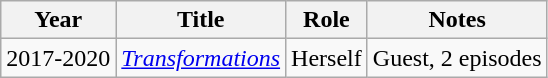<table class="wikitable">
<tr>
<th>Year</th>
<th>Title</th>
<th>Role</th>
<th>Notes</th>
</tr>
<tr>
<td>2017-2020</td>
<td><a href='#'><em>Transformations</em></a></td>
<td>Herself</td>
<td>Guest, 2 episodes</td>
</tr>
</table>
